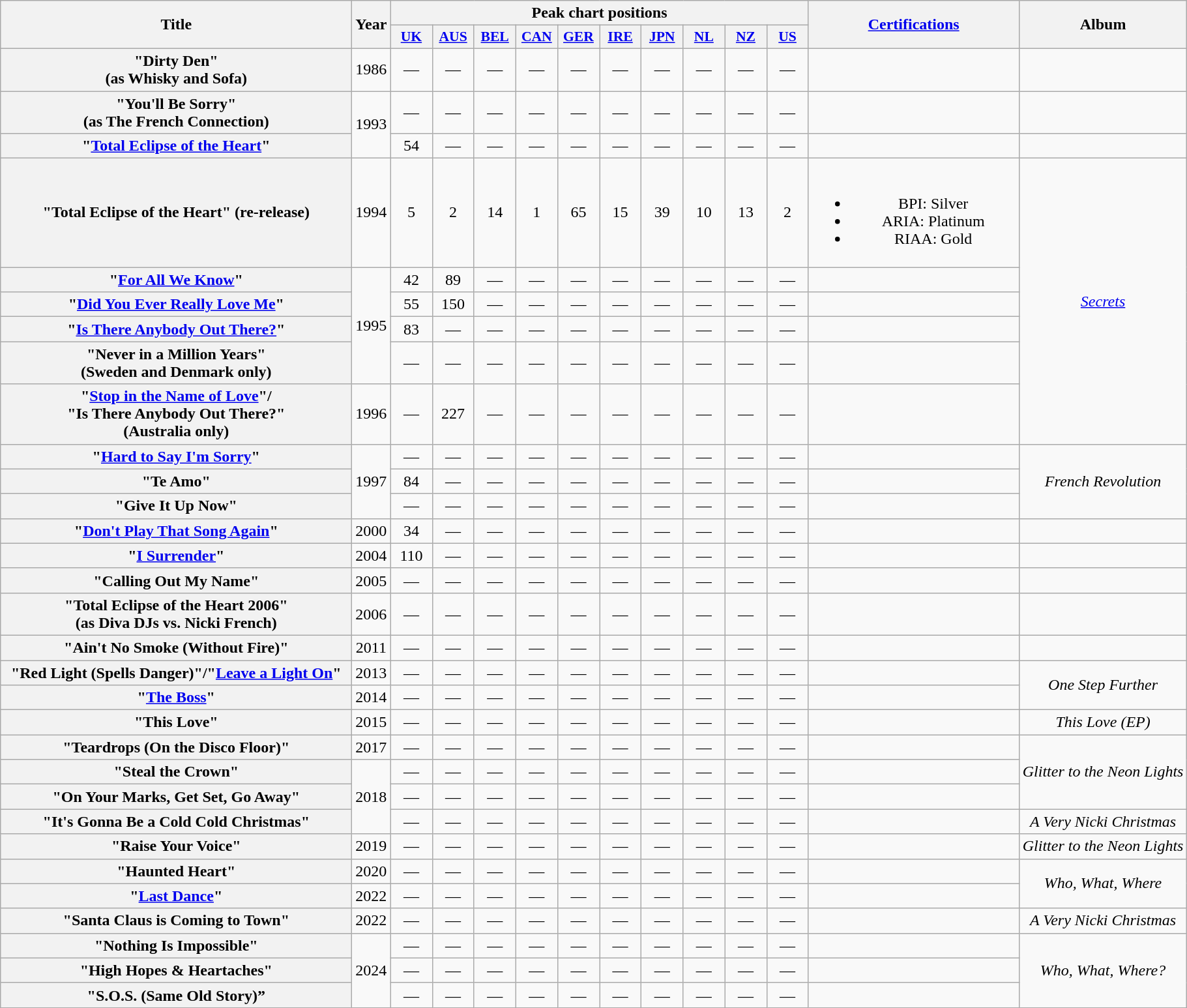<table class="wikitable plainrowheaders" style="text-align:center;">
<tr>
<th scope="col" rowspan="2" style="width:22em;">Title</th>
<th scope="col" rowspan="2">Year</th>
<th scope="col" colspan="10">Peak chart positions</th>
<th scope="col" rowspan="2" style="width:13em;"><a href='#'>Certifications</a></th>
<th scope="col" rowspan="2">Album</th>
</tr>
<tr>
<th scope="col" style="width:2.5em;font-size:90%;"><a href='#'>UK</a><br></th>
<th scope="col" style="width:2.5em;font-size:90%;"><a href='#'>AUS</a><br></th>
<th scope="col" style="width:2.5em;font-size:90%;"><a href='#'>BEL</a><br></th>
<th scope="col" style="width:2.5em;font-size:90%;"><a href='#'>CAN</a><br></th>
<th scope="col" style="width:2.5em;font-size:90%;"><a href='#'>GER</a><br></th>
<th scope="col" style="width:2.5em;font-size:90%;"><a href='#'>IRE</a><br></th>
<th scope="col" style="width:2.5em;font-size:90%;"><a href='#'>JPN</a><br></th>
<th scope="col" style="width:2.5em;font-size:90%;"><a href='#'>NL</a><br></th>
<th scope="col" style="width:2.5em;font-size:90%;"><a href='#'>NZ</a><br></th>
<th scope="col" style="width:2.5em;font-size:90%;"><a href='#'>US</a><br></th>
</tr>
<tr>
<th scope="row">"Dirty Den" <br>(as Whisky and Sofa)</th>
<td>1986</td>
<td>—</td>
<td>—</td>
<td>—</td>
<td>—</td>
<td>—</td>
<td>—</td>
<td>—</td>
<td>—</td>
<td>—</td>
<td>—</td>
<td></td>
<td></td>
</tr>
<tr>
<th scope="row">"You'll Be Sorry" <br>(as The French Connection)</th>
<td rowspan="2">1993</td>
<td>—</td>
<td>—</td>
<td>—</td>
<td>—</td>
<td>—</td>
<td>—</td>
<td>—</td>
<td>—</td>
<td>—</td>
<td>—</td>
<td></td>
<td></td>
</tr>
<tr>
<th scope="row">"<a href='#'>Total Eclipse of the Heart</a>"</th>
<td>54</td>
<td>—</td>
<td>—</td>
<td>—</td>
<td>—</td>
<td>—</td>
<td>—</td>
<td>—</td>
<td>—</td>
<td>—</td>
<td></td>
<td></td>
</tr>
<tr>
<th scope="row">"Total Eclipse of the Heart" (re-release)</th>
<td rowspan="1">1994</td>
<td>5</td>
<td>2</td>
<td>14</td>
<td>1</td>
<td>65</td>
<td>15</td>
<td>39</td>
<td>10</td>
<td>13</td>
<td>2</td>
<td><br><ul><li>BPI: Silver</li><li>ARIA: Platinum</li><li>RIAA: Gold</li></ul></td>
<td rowspan="6"><em><a href='#'>Secrets</a></em></td>
</tr>
<tr>
<th scope="row">"<a href='#'>For All We Know</a>"</th>
<td rowspan="4">1995</td>
<td>42</td>
<td>89</td>
<td>—</td>
<td>—</td>
<td>—</td>
<td>—</td>
<td>—</td>
<td>—</td>
<td>—</td>
<td>—</td>
<td></td>
</tr>
<tr>
<th scope="row">"<a href='#'>Did You Ever Really Love Me</a>"</th>
<td>55</td>
<td>150</td>
<td>—</td>
<td>—</td>
<td>—</td>
<td>—</td>
<td>—</td>
<td>—</td>
<td>—</td>
<td>—</td>
<td></td>
</tr>
<tr>
<th scope="row">"<a href='#'>Is There Anybody Out There?</a>"</th>
<td>83</td>
<td>—</td>
<td>—</td>
<td>—</td>
<td>—</td>
<td>—</td>
<td>—</td>
<td>—</td>
<td>—</td>
<td>—</td>
<td></td>
</tr>
<tr>
<th scope="row">"Never in a Million Years" <br>(Sweden and Denmark only)</th>
<td>—</td>
<td>—</td>
<td>—</td>
<td>—</td>
<td>—</td>
<td>—</td>
<td>—</td>
<td>—</td>
<td>—</td>
<td>—</td>
</tr>
<tr>
<th scope="row">"<a href='#'>Stop in the Name of Love</a>"/<br>"Is There Anybody Out There?"<br>(Australia only)</th>
<td>1996</td>
<td>—</td>
<td>227</td>
<td>—</td>
<td>—</td>
<td>—</td>
<td>—</td>
<td>—</td>
<td>—</td>
<td>—</td>
<td>—</td>
<td></td>
</tr>
<tr>
<th scope="row">"<a href='#'>Hard to Say I'm Sorry</a>"</th>
<td rowspan="3">1997</td>
<td>—</td>
<td>—</td>
<td>—</td>
<td>—</td>
<td>—</td>
<td>—</td>
<td>—</td>
<td>—</td>
<td>—</td>
<td>—</td>
<td></td>
<td rowspan="3"><em>French Revolution</em></td>
</tr>
<tr>
<th scope="row">"Te Amo"</th>
<td>84</td>
<td>—</td>
<td>—</td>
<td>—</td>
<td>—</td>
<td>—</td>
<td>—</td>
<td>—</td>
<td>—</td>
<td>—</td>
<td></td>
</tr>
<tr>
<th scope="row">"Give It Up Now"</th>
<td>—</td>
<td>—</td>
<td>—</td>
<td>—</td>
<td>—</td>
<td>—</td>
<td>—</td>
<td>—</td>
<td>—</td>
<td>—</td>
<td></td>
</tr>
<tr>
<th scope="row">"<a href='#'>Don't Play That Song Again</a>"</th>
<td rowspan="1">2000</td>
<td>34</td>
<td>—</td>
<td>—</td>
<td>—</td>
<td>—</td>
<td>—</td>
<td>—</td>
<td>—</td>
<td>—</td>
<td>—</td>
<td></td>
<td></td>
</tr>
<tr>
<th scope="row">"<a href='#'>I Surrender</a>"</th>
<td rowspan="1">2004</td>
<td>110 </td>
<td>—</td>
<td>—</td>
<td>—</td>
<td>—</td>
<td>—</td>
<td>—</td>
<td>—</td>
<td>—</td>
<td>—</td>
<td></td>
<td></td>
</tr>
<tr>
<th scope="row">"Calling Out My Name"</th>
<td rowspan="1">2005</td>
<td>—</td>
<td>—</td>
<td>—</td>
<td>—</td>
<td>—</td>
<td>—</td>
<td>—</td>
<td>—</td>
<td>—</td>
<td>—</td>
<td></td>
<td></td>
</tr>
<tr>
<th scope="row">"Total Eclipse of the Heart 2006" <br>(as Diva DJs vs. Nicki French)</th>
<td rowspan="1">2006</td>
<td>—</td>
<td>—</td>
<td>—</td>
<td>—</td>
<td>—</td>
<td>—</td>
<td>—</td>
<td>—</td>
<td>—</td>
<td>—</td>
<td></td>
<td></td>
</tr>
<tr>
<th scope="row">"Ain't No Smoke (Without Fire)"</th>
<td rowspan="1">2011</td>
<td>—</td>
<td>—</td>
<td>—</td>
<td>—</td>
<td>—</td>
<td>—</td>
<td>—</td>
<td>—</td>
<td>—</td>
<td>—</td>
<td></td>
<td></td>
</tr>
<tr>
<th scope="row">"Red Light (Spells Danger)"/"<a href='#'>Leave a Light On</a>"</th>
<td rowspan="1">2013</td>
<td>—</td>
<td>—</td>
<td>—</td>
<td>—</td>
<td>—</td>
<td>—</td>
<td>—</td>
<td>—</td>
<td>—</td>
<td>—</td>
<td></td>
<td rowspan="2"><em>One Step Further</em></td>
</tr>
<tr>
<th scope="row">"<a href='#'>The Boss</a>"</th>
<td rowspan="1">2014</td>
<td>—</td>
<td>—</td>
<td>—</td>
<td>—</td>
<td>—</td>
<td>—</td>
<td>—</td>
<td>—</td>
<td>—</td>
<td>—</td>
<td></td>
</tr>
<tr>
<th scope="row">"This Love"</th>
<td rowspan="1">2015</td>
<td>—</td>
<td>—</td>
<td>—</td>
<td>—</td>
<td>—</td>
<td>—</td>
<td>—</td>
<td>—</td>
<td>—</td>
<td>—</td>
<td></td>
<td><em>This Love (EP)</em></td>
</tr>
<tr>
<th scope="row">"Teardrops (On the Disco Floor)"</th>
<td rowspan="1">2017</td>
<td>—</td>
<td>—</td>
<td>—</td>
<td>—</td>
<td>—</td>
<td>—</td>
<td>—</td>
<td>—</td>
<td>—</td>
<td>—</td>
<td></td>
<td rowspan="3"><em>Glitter to the Neon Lights</em></td>
</tr>
<tr>
<th scope="row">"Steal the Crown"</th>
<td rowspan="3">2018</td>
<td>—</td>
<td>—</td>
<td>—</td>
<td>—</td>
<td>—</td>
<td>—</td>
<td>—</td>
<td>—</td>
<td>—</td>
<td>—</td>
<td></td>
</tr>
<tr>
<th scope="row">"On Your Marks, Get Set, Go Away"</th>
<td>—</td>
<td>—</td>
<td>—</td>
<td>—</td>
<td>—</td>
<td>—</td>
<td>—</td>
<td>—</td>
<td>—</td>
<td>—</td>
<td></td>
</tr>
<tr>
<th scope="row">"It's Gonna Be a Cold Cold Christmas"</th>
<td>—</td>
<td>—</td>
<td>—</td>
<td>—</td>
<td>—</td>
<td>—</td>
<td>—</td>
<td>—</td>
<td>—</td>
<td>—</td>
<td></td>
<td><em>A Very Nicki Christmas</em></td>
</tr>
<tr>
<th scope="row">"Raise Your Voice"</th>
<td rowspan="1">2019</td>
<td>—</td>
<td>—</td>
<td>—</td>
<td>—</td>
<td>—</td>
<td>—</td>
<td>—</td>
<td>—</td>
<td>—</td>
<td>—</td>
<td></td>
<td><em>Glitter to the Neon Lights</em></td>
</tr>
<tr>
<th scope="row">"Haunted Heart"</th>
<td rowspan="1">2020</td>
<td>—</td>
<td>—</td>
<td>—</td>
<td>—</td>
<td>—</td>
<td>—</td>
<td>—</td>
<td>—</td>
<td>—</td>
<td>—</td>
<td></td>
<td rowspan="2"><em>Who, What, Where</em></td>
</tr>
<tr>
<th scope="row">"<a href='#'>Last Dance</a>"</th>
<td rowspan="1">2022</td>
<td>—</td>
<td>—</td>
<td>—</td>
<td>—</td>
<td>—</td>
<td>—</td>
<td>—</td>
<td>—</td>
<td>—</td>
<td>—</td>
<td></td>
</tr>
<tr>
<th scope="row">"Santa Claus is Coming to Town"</th>
<td rowspan="1">2022</td>
<td>—</td>
<td>—</td>
<td>—</td>
<td>—</td>
<td>—</td>
<td>—</td>
<td>—</td>
<td>—</td>
<td>—</td>
<td>—</td>
<td></td>
<td><em>A Very Nicki Christmas</em></td>
</tr>
<tr>
<th scope="row">"Nothing Is Impossible"</th>
<td rowspan="3">2024</td>
<td>—</td>
<td>—</td>
<td>—</td>
<td>—</td>
<td>—</td>
<td>—</td>
<td>—</td>
<td>—</td>
<td>—</td>
<td>—</td>
<td></td>
<td rowspan="3"><em>Who, What, Where?</em></td>
</tr>
<tr>
<th scope="row">"High Hopes & Heartaches"</th>
<td>—</td>
<td>—</td>
<td>—</td>
<td>—</td>
<td>—</td>
<td>—</td>
<td>—</td>
<td>—</td>
<td>—</td>
<td>—</td>
<td></td>
</tr>
<tr>
<th scope="row">"S.O.S. (Same Old Story)”</th>
<td>—</td>
<td>—</td>
<td>—</td>
<td>—</td>
<td>—</td>
<td>—</td>
<td>—</td>
<td>—</td>
<td>—</td>
<td>—</td>
<td></td>
</tr>
</table>
